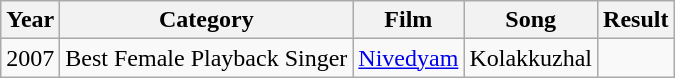<table class="wikitable sortable">
<tr>
<th>Year</th>
<th>Category</th>
<th>Film</th>
<th>Song</th>
<th>Result</th>
</tr>
<tr>
<td>2007</td>
<td>Best Female Playback Singer</td>
<td><a href='#'>Nivedyam</a></td>
<td>Kolakkuzhal</td>
<td></td>
</tr>
</table>
